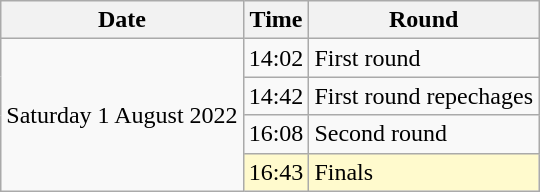<table class="wikitable">
<tr>
<th>Date</th>
<th>Time</th>
<th>Round</th>
</tr>
<tr>
<td rowspan=4>Saturday 1 August 2022</td>
<td>14:02</td>
<td>First round</td>
</tr>
<tr>
<td>14:42</td>
<td>First round repechages</td>
</tr>
<tr>
<td>16:08</td>
<td>Second round</td>
</tr>
<tr>
<td style=background:lemonchiffon>16:43</td>
<td style=background:lemonchiffon>Finals</td>
</tr>
</table>
